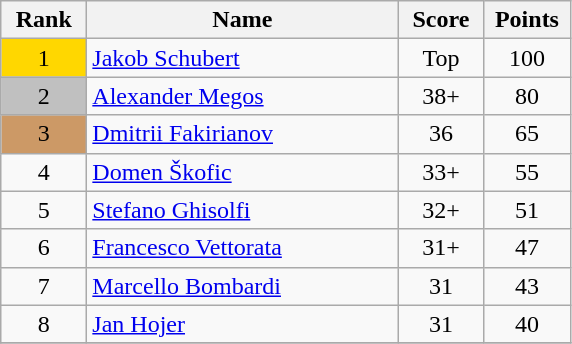<table class="wikitable">
<tr>
<th width = "50">Rank</th>
<th width = "200">Name</th>
<th width = "50">Score</th>
<th width = "50">Points</th>
</tr>
<tr>
<td align="center" style="background: gold">1</td>
<td> <a href='#'>Jakob Schubert</a></td>
<td align="center">Top</td>
<td align="center">100</td>
</tr>
<tr>
<td align="center" style="background: silver">2</td>
<td> <a href='#'>Alexander Megos</a></td>
<td align="center">38+</td>
<td align="center">80</td>
</tr>
<tr>
<td align="center" style="background: #cc9966">3</td>
<td> <a href='#'>Dmitrii Fakirianov</a></td>
<td align="center">36</td>
<td align="center">65</td>
</tr>
<tr>
<td align="center">4</td>
<td> <a href='#'>Domen Škofic</a></td>
<td align="center">33+</td>
<td align="center">55</td>
</tr>
<tr>
<td align="center">5</td>
<td> <a href='#'>Stefano Ghisolfi</a></td>
<td align="center">32+</td>
<td align="center">51</td>
</tr>
<tr>
<td align="center">6</td>
<td> <a href='#'>Francesco Vettorata</a></td>
<td align="center">31+</td>
<td align="center">47</td>
</tr>
<tr>
<td align="center">7</td>
<td> <a href='#'>Marcello Bombardi</a></td>
<td align="center">31</td>
<td align="center">43</td>
</tr>
<tr>
<td align="center">8</td>
<td> <a href='#'>Jan Hojer</a></td>
<td align="center">31</td>
<td align="center">40</td>
</tr>
<tr>
</tr>
</table>
